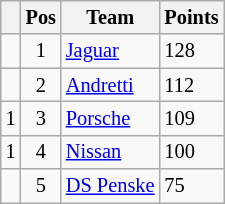<table class="wikitable" style="font-size: 85%;">
<tr>
<th></th>
<th>Pos</th>
<th>Team</th>
<th>Points</th>
</tr>
<tr>
<td align="left"></td>
<td align="center">1</td>
<td> <a href='#'>Jaguar</a></td>
<td align="left">128</td>
</tr>
<tr>
<td align="left"></td>
<td align="center">2</td>
<td> <a href='#'>Andretti</a></td>
<td align="left">112</td>
</tr>
<tr>
<td align="left"> 1</td>
<td align="center">3</td>
<td> <a href='#'>Porsche</a></td>
<td align="left">109</td>
</tr>
<tr>
<td align="left"> 1</td>
<td align="center">4</td>
<td> <a href='#'>Nissan</a></td>
<td align="left">100</td>
</tr>
<tr>
<td align="left"></td>
<td align="center">5</td>
<td> <a href='#'>DS Penske</a></td>
<td align="left">75</td>
</tr>
</table>
